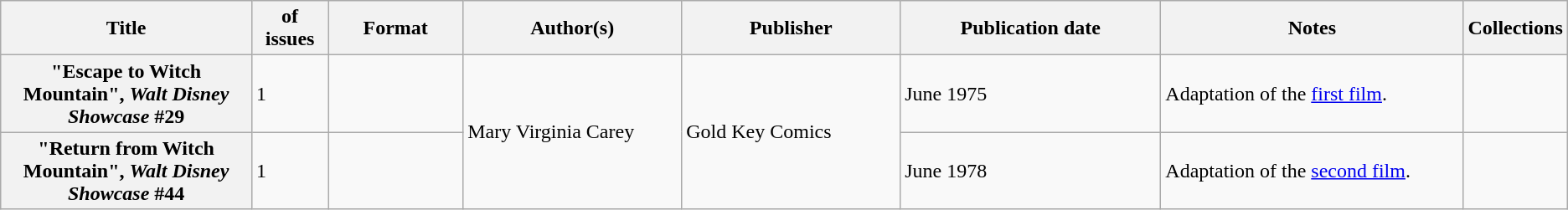<table class="wikitable">
<tr>
<th>Title</th>
<th style="width:40pt"> of issues</th>
<th style="width:75pt">Format</th>
<th style="width:125pt">Author(s)</th>
<th style="width:125pt">Publisher</th>
<th style="width:150pt">Publication date</th>
<th style="width:175pt">Notes</th>
<th>Collections</th>
</tr>
<tr>
<th>"Escape to Witch Mountain", <em>Walt Disney Showcase</em> #29</th>
<td>1</td>
<td></td>
<td rowspan="2">Mary Virginia Carey</td>
<td rowspan="2">Gold Key Comics</td>
<td>June 1975</td>
<td>Adaptation of the <a href='#'>first film</a>.</td>
<td></td>
</tr>
<tr>
<th>"Return from Witch Mountain", <em>Walt Disney Showcase</em> #44</th>
<td>1</td>
<td></td>
<td>June 1978</td>
<td>Adaptation of the <a href='#'>second film</a>.</td>
<td></td>
</tr>
</table>
